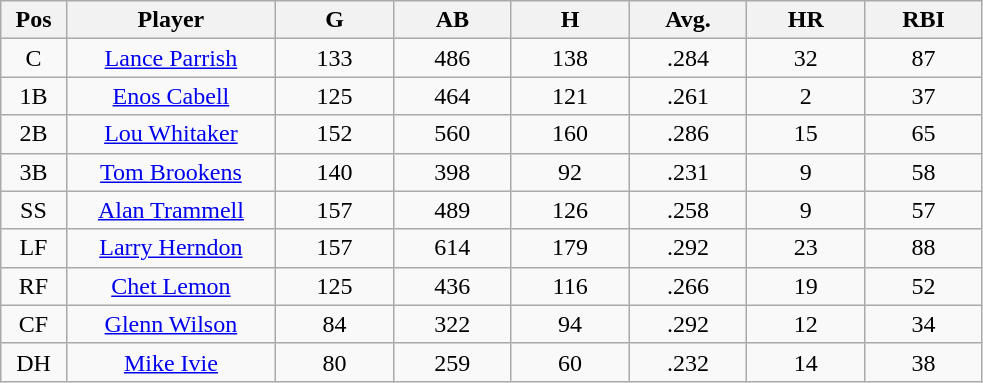<table class="wikitable sortable">
<tr>
<th bgcolor="#DDDDFF" width="5%">Pos</th>
<th bgcolor="#DDDDFF" width="16%">Player</th>
<th bgcolor="#DDDDFF" width="9%">G</th>
<th bgcolor="#DDDDFF" width="9%">AB</th>
<th bgcolor="#DDDDFF" width="9%">H</th>
<th bgcolor="#DDDDFF" width="9%">Avg.</th>
<th bgcolor="#DDDDFF" width="9%">HR</th>
<th bgcolor="#DDDDFF" width="9%">RBI</th>
</tr>
<tr align="center">
<td>C</td>
<td><a href='#'>Lance Parrish</a></td>
<td>133</td>
<td>486</td>
<td>138</td>
<td>.284</td>
<td>32</td>
<td>87</td>
</tr>
<tr align="center">
<td>1B</td>
<td><a href='#'>Enos Cabell</a></td>
<td>125</td>
<td>464</td>
<td>121</td>
<td>.261</td>
<td>2</td>
<td>37</td>
</tr>
<tr align="center">
<td>2B</td>
<td><a href='#'>Lou Whitaker</a></td>
<td>152</td>
<td>560</td>
<td>160</td>
<td>.286</td>
<td>15</td>
<td>65</td>
</tr>
<tr align="center">
<td>3B</td>
<td><a href='#'>Tom Brookens</a></td>
<td>140</td>
<td>398</td>
<td>92</td>
<td>.231</td>
<td>9</td>
<td>58</td>
</tr>
<tr align="center">
<td>SS</td>
<td><a href='#'>Alan Trammell</a></td>
<td>157</td>
<td>489</td>
<td>126</td>
<td>.258</td>
<td>9</td>
<td>57</td>
</tr>
<tr align="center">
<td>LF</td>
<td><a href='#'>Larry Herndon</a></td>
<td>157</td>
<td>614</td>
<td>179</td>
<td>.292</td>
<td>23</td>
<td>88</td>
</tr>
<tr align="center">
<td>RF</td>
<td><a href='#'>Chet Lemon</a></td>
<td>125</td>
<td>436</td>
<td>116</td>
<td>.266</td>
<td>19</td>
<td>52</td>
</tr>
<tr align="center">
<td>CF</td>
<td><a href='#'>Glenn Wilson</a></td>
<td>84</td>
<td>322</td>
<td>94</td>
<td>.292</td>
<td>12</td>
<td>34</td>
</tr>
<tr align="center">
<td>DH</td>
<td><a href='#'>Mike Ivie</a></td>
<td>80</td>
<td>259</td>
<td>60</td>
<td>.232</td>
<td>14</td>
<td>38</td>
</tr>
</table>
